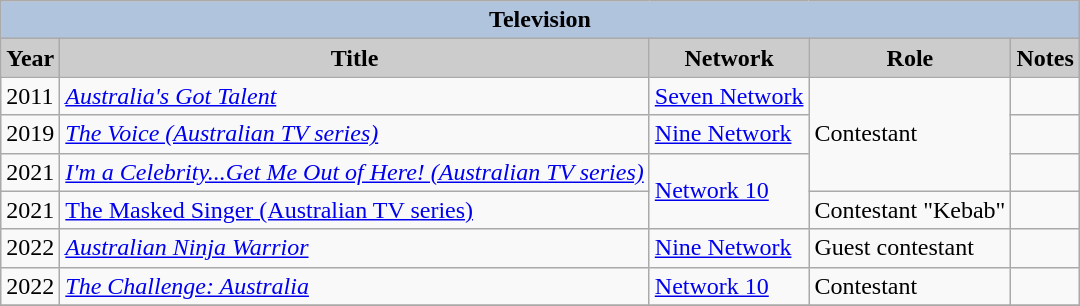<table class="wikitable">
<tr align="center">
<th colspan=5 style="background:#B0C4DE;">Television</th>
</tr>
<tr align="center">
<th style="background: #CCCCCC;">Year</th>
<th style="background: #CCCCCC;">Title</th>
<th style="background: #CCCCCC;">Network</th>
<th style="background: #CCCCCC;">Role</th>
<th style="background: #CCCCCC;">Notes</th>
</tr>
<tr>
<td>2011</td>
<td><em><a href='#'>Australia's Got Talent</a></em></td>
<td><a href='#'>Seven Network</a></td>
<td rowspan="3">Contestant</td>
<td></td>
</tr>
<tr>
<td>2019</td>
<td><em><a href='#'>The Voice (Australian TV series)</a></em></td>
<td><a href='#'>Nine Network</a></td>
<td></td>
</tr>
<tr>
<td>2021</td>
<td><em><a href='#'>I'm a Celebrity...Get Me Out of Here! (Australian TV series)</a></em></td>
<td rowspan="2"><a href='#'>Network 10</a></td>
<td></td>
</tr>
<tr>
<td>2021</td>
<td><a href='#'>The Masked Singer (Australian TV series)</a></td>
<td>Contestant "Kebab"</td>
<td></td>
</tr>
<tr>
<td>2022</td>
<td><em><a href='#'>Australian Ninja Warrior</a></em></td>
<td><a href='#'>Nine Network</a></td>
<td>Guest contestant</td>
<td></td>
</tr>
<tr>
<td>2022</td>
<td><em><a href='#'>The Challenge: Australia</a></em></td>
<td><a href='#'>Network 10</a></td>
<td>Contestant</td>
<td></td>
</tr>
<tr>
</tr>
</table>
